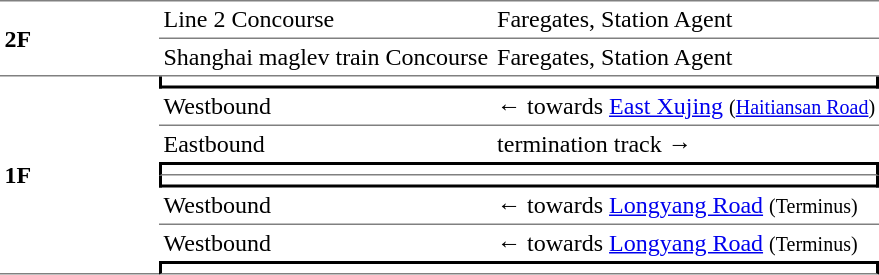<table cellspacing=0 cellpadding=3>
<tr>
<td style="border-top:solid 1px gray;border-bottom:solid 1px gray;" rowspan=2 width=100><strong>2F</strong></td>
<td style="border-top:solid 1px gray;border-bottom:solid 1px gray;">Line 2 Concourse</td>
<td style="border-top:solid 1px gray;border-bottom:solid 1px gray;">Faregates, Station Agent</td>
</tr>
<tr>
<td style="border-bottom:solid 1px gray;">Shanghai maglev train Concourse</td>
<td style="border-bottom:solid 1px gray;">Faregates, Station Agent</td>
</tr>
<tr>
<td style="border-bottom:solid 1px gray;" rowspan=8><strong>1F</strong></td>
<td style="border-right:solid 2px black;border-left:solid 2px black;border-bottom:solid 2px black;" colspan=2></td>
</tr>
<tr>
<td style="border-bottom:solid 1px gray;">Westbound</td>
<td style="border-bottom:solid 1px gray;">←  towards <a href='#'>East Xujing</a> <small>(<a href='#'>Haitiansan Road</a>)</small></td>
</tr>
<tr>
<td>Eastbound</td>
<td>  termination track →</td>
</tr>
<tr>
<td style="border-right:solid 2px black;border-left:solid 2px black;border-top:solid 2px black;border-bottom:solid 1px gray;" colspan=2></td>
</tr>
<tr>
<td style="border-right:solid 2px black;border-left:solid 2px black;border-bottom:solid 2px black;" colspan=2></td>
</tr>
<tr>
<td style="border-bottom:solid 1px gray;">Westbound</td>
<td style="border-bottom:solid 1px gray;">←  towards <a href='#'>Longyang Road</a> <small>(Terminus)</small></td>
</tr>
<tr>
<td>Westbound</td>
<td>←  towards <a href='#'>Longyang Road</a> <small>(Terminus)</small></td>
</tr>
<tr>
<td style="border-right:solid 2px black;border-left:solid 2px black;border-top:solid 2px black;border-bottom:solid 1px gray;" colspan=2></td>
</tr>
</table>
